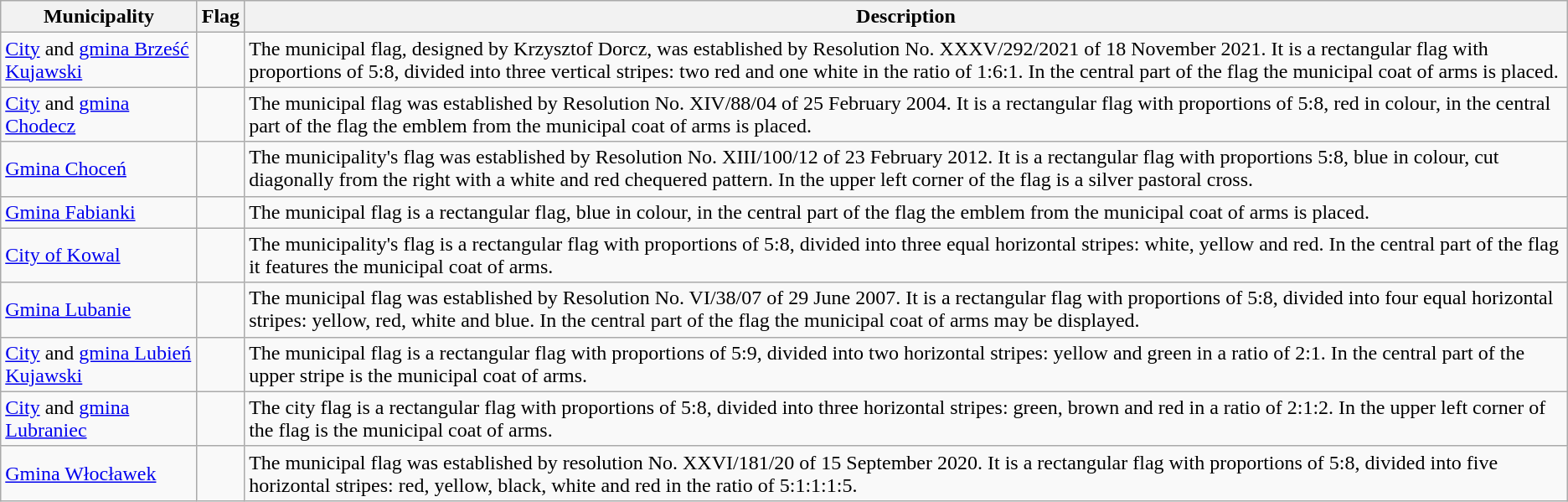<table class="wikitable" style="text-align: left">
<tr>
<th>Municipality</th>
<th>Flag</th>
<th>Description</th>
</tr>
<tr>
<td><a href='#'>City</a> and <a href='#'>gmina Brześć Kujawski</a></td>
<td></td>
<td>The municipal flag, designed by Krzysztof Dorcz, was established by Resolution No. XXXV/292/2021 of 18 November 2021. It is a rectangular flag with proportions of 5:8, divided into three vertical stripes: two red and one white in the ratio of 1:6:1. In the central part of the flag the municipal coat of arms is placed.</td>
</tr>
<tr>
<td><a href='#'>City</a> and <a href='#'>gmina Chodecz</a></td>
<td></td>
<td>The municipal flag was established by Resolution No. XIV/88/04 of 25 February 2004. It is a rectangular flag with proportions of 5:8, red in colour, in the central part of the flag the emblem from the municipal coat of arms is placed.</td>
</tr>
<tr>
<td><a href='#'>Gmina Choceń</a></td>
<td></td>
<td>The municipality's flag was established by Resolution No. XIII/100/12 of 23 February 2012. It is a rectangular flag with proportions 5:8, blue in colour, cut diagonally from the right with a white and red chequered pattern. In the upper left corner of the flag is a silver pastoral cross.</td>
</tr>
<tr>
<td><a href='#'>Gmina Fabianki</a></td>
<td></td>
<td>The municipal flag is a rectangular flag, blue in colour, in the central part of the flag the emblem from the municipal coat of arms is placed.</td>
</tr>
<tr>
<td><a href='#'>City of Kowal</a></td>
<td></td>
<td>The municipality's flag is a rectangular flag with proportions of 5:8, divided into three equal horizontal stripes: white, yellow and red. In the central part of the flag it features the municipal coat of arms.</td>
</tr>
<tr>
<td><a href='#'>Gmina Lubanie</a></td>
<td></td>
<td>The municipal flag was established by Resolution No. VI/38/07 of 29 June 2007. It is a rectangular flag with proportions of 5:8, divided into four equal horizontal stripes: yellow, red, white and blue. In the central part of the flag the municipal coat of arms may be displayed.</td>
</tr>
<tr>
<td><a href='#'>City</a> and <a href='#'>gmina Lubień Kujawski</a></td>
<td></td>
<td>The municipal flag is a rectangular flag with proportions of 5:9, divided into two horizontal stripes: yellow and green in a ratio of 2:1. In the central part of the upper stripe is the municipal coat of arms.</td>
</tr>
<tr>
<td><a href='#'>City</a> and <a href='#'>gmina Lubraniec</a></td>
<td></td>
<td>The city flag is a rectangular flag with proportions of 5:8, divided into three horizontal stripes: green, brown and red in a ratio of 2:1:2. In the upper left corner of the flag is the municipal coat of arms.</td>
</tr>
<tr>
<td><a href='#'>Gmina Włocławek</a></td>
<td></td>
<td>The municipal flag was established by resolution No. XXVI/181/20 of 15 September 2020. It is a rectangular flag with proportions of 5:8, divided into five horizontal stripes: red, yellow, black, white and red in the ratio of 5:1:1:1:5.</td>
</tr>
</table>
